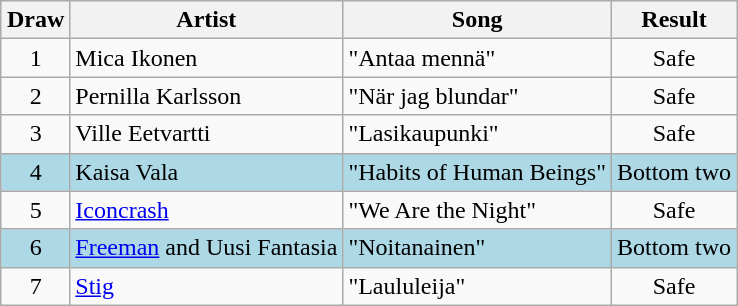<table class="sortable wikitable" style="margin: 1em auto 1em auto; text-align:center;">
<tr>
<th>Draw</th>
<th>Artist</th>
<th>Song</th>
<th>Result</th>
</tr>
<tr>
<td>1</td>
<td align="left">Mica Ikonen</td>
<td align="left">"Antaa mennä"</td>
<td>Safe</td>
</tr>
<tr>
<td>2</td>
<td align="left">Pernilla Karlsson</td>
<td align="left">"När jag blundar"</td>
<td>Safe</td>
</tr>
<tr>
<td>3</td>
<td align="left">Ville Eetvartti</td>
<td align="left">"Lasikaupunki"</td>
<td>Safe</td>
</tr>
<tr style="background:lightblue;">
<td>4</td>
<td align="left">Kaisa Vala</td>
<td align="left">"Habits of Human Beings"</td>
<td>Bottom two</td>
</tr>
<tr>
<td>5</td>
<td align="left"><a href='#'>Iconcrash</a></td>
<td align="left">"We Are the Night"</td>
<td>Safe</td>
</tr>
<tr style="background:lightblue;">
<td>6</td>
<td align="left"><a href='#'>Freeman</a> and Uusi Fantasia</td>
<td align="left">"Noitanainen"</td>
<td>Bottom two</td>
</tr>
<tr>
<td>7</td>
<td align="left"><a href='#'>Stig</a></td>
<td align="left">"Laululeija"</td>
<td>Safe</td>
</tr>
</table>
